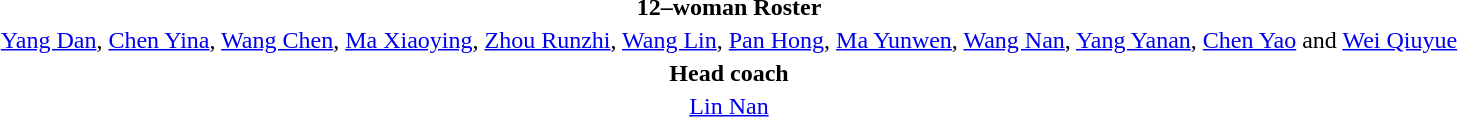<table style="text-align: center; margin-top: 2em; margin-left: auto; margin-right: auto">
<tr>
<td><strong>12–woman Roster</strong></td>
</tr>
<tr>
<td><a href='#'>Yang Dan</a>, <a href='#'>Chen Yina</a>,  <a href='#'>Wang Chen</a>, <a href='#'>Ma Xiaoying</a>, <a href='#'>Zhou Runzhi</a>, <a href='#'>Wang Lin</a>, <a href='#'>Pan Hong</a>, <a href='#'>Ma Yunwen</a>, <a href='#'>Wang Nan</a>, <a href='#'>Yang Yanan</a>, <a href='#'>Chen Yao</a> and <a href='#'>Wei Qiuyue</a></td>
</tr>
<tr>
<td><strong>Head coach</strong></td>
</tr>
<tr>
<td><a href='#'>Lin Nan</a></td>
</tr>
</table>
